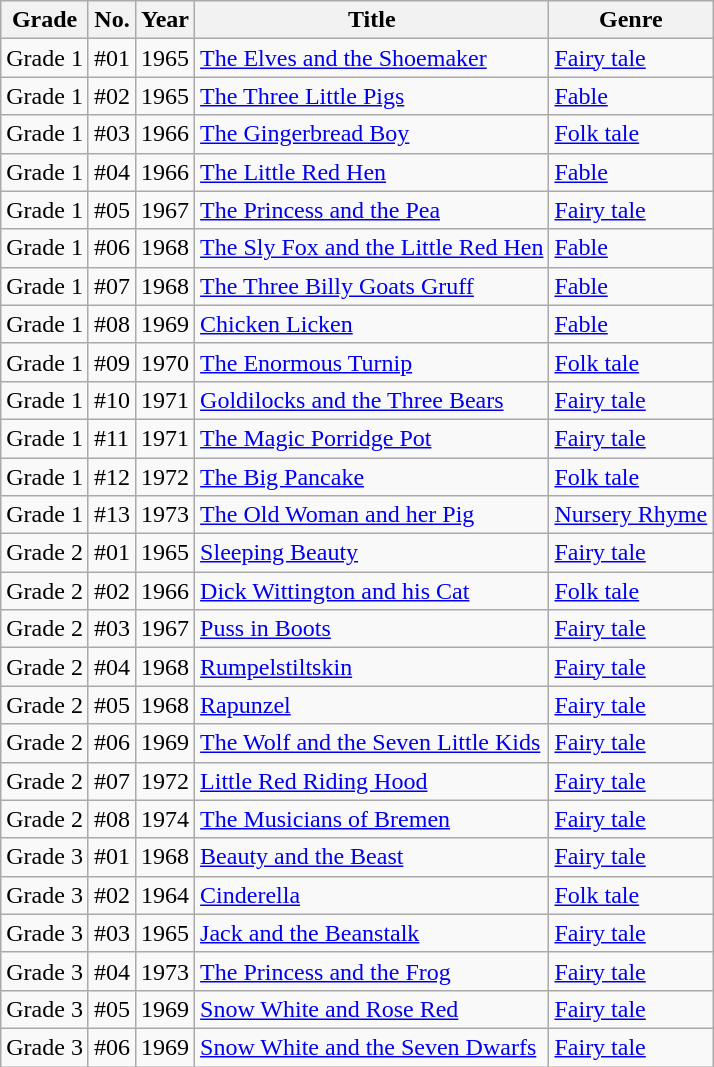<table class="wikitable">
<tr>
<th>Grade</th>
<th>No.</th>
<th>Year</th>
<th>Title</th>
<th>Genre</th>
</tr>
<tr>
<td>Grade 1</td>
<td>#01</td>
<td>1965</td>
<td><a href='#'>The Elves and the Shoemaker</a></td>
<td><a href='#'>Fairy tale</a></td>
</tr>
<tr>
<td>Grade 1</td>
<td>#02</td>
<td>1965</td>
<td><a href='#'>The Three Little Pigs</a></td>
<td><a href='#'>Fable</a></td>
</tr>
<tr>
<td>Grade 1</td>
<td>#03</td>
<td>1966</td>
<td><a href='#'>The Gingerbread Boy</a></td>
<td><a href='#'>Folk tale</a></td>
</tr>
<tr>
<td>Grade 1</td>
<td>#04</td>
<td>1966</td>
<td><a href='#'>The Little Red Hen</a></td>
<td><a href='#'>Fable</a></td>
</tr>
<tr>
<td>Grade 1</td>
<td>#05</td>
<td>1967</td>
<td><a href='#'>The Princess and the Pea</a></td>
<td><a href='#'>Fairy tale</a></td>
</tr>
<tr>
<td>Grade 1</td>
<td>#06</td>
<td>1968</td>
<td><a href='#'>The Sly Fox and the Little Red Hen</a></td>
<td><a href='#'>Fable</a></td>
</tr>
<tr>
<td>Grade 1</td>
<td>#07</td>
<td>1968</td>
<td><a href='#'>The Three Billy Goats Gruff</a></td>
<td><a href='#'>Fable</a></td>
</tr>
<tr>
<td>Grade 1</td>
<td>#08</td>
<td>1969</td>
<td><a href='#'>Chicken Licken</a></td>
<td><a href='#'>Fable</a></td>
</tr>
<tr>
<td>Grade 1</td>
<td>#09</td>
<td>1970</td>
<td><a href='#'>The Enormous Turnip</a></td>
<td><a href='#'>Folk tale</a></td>
</tr>
<tr>
<td>Grade 1</td>
<td>#10</td>
<td>1971</td>
<td><a href='#'>Goldilocks and the Three Bears</a></td>
<td><a href='#'>Fairy tale</a></td>
</tr>
<tr>
<td>Grade 1</td>
<td>#11</td>
<td>1971</td>
<td><a href='#'>The Magic Porridge Pot</a></td>
<td><a href='#'>Fairy tale</a></td>
</tr>
<tr>
<td>Grade 1</td>
<td>#12</td>
<td>1972</td>
<td><a href='#'>The Big Pancake</a></td>
<td><a href='#'>Folk tale</a></td>
</tr>
<tr>
<td>Grade 1</td>
<td>#13</td>
<td>1973</td>
<td><a href='#'>The Old Woman and her Pig</a></td>
<td><a href='#'>Nursery Rhyme</a></td>
</tr>
<tr>
<td>Grade 2</td>
<td>#01</td>
<td>1965</td>
<td><a href='#'>Sleeping Beauty</a></td>
<td><a href='#'>Fairy tale</a></td>
</tr>
<tr>
<td>Grade 2</td>
<td>#02</td>
<td>1966</td>
<td><a href='#'>Dick Wittington and his Cat</a></td>
<td><a href='#'>Folk tale</a></td>
</tr>
<tr>
<td>Grade 2</td>
<td>#03</td>
<td>1967</td>
<td><a href='#'>Puss in Boots</a></td>
<td><a href='#'>Fairy tale</a></td>
</tr>
<tr>
<td>Grade 2</td>
<td>#04</td>
<td>1968</td>
<td><a href='#'>Rumpelstiltskin</a></td>
<td><a href='#'>Fairy tale</a></td>
</tr>
<tr>
<td>Grade 2</td>
<td>#05</td>
<td>1968</td>
<td><a href='#'>Rapunzel</a></td>
<td><a href='#'>Fairy tale</a></td>
</tr>
<tr>
<td>Grade 2</td>
<td>#06</td>
<td>1969</td>
<td><a href='#'>The Wolf and the Seven Little Kids</a></td>
<td><a href='#'>Fairy tale</a></td>
</tr>
<tr>
<td>Grade 2</td>
<td>#07</td>
<td>1972</td>
<td><a href='#'>Little Red Riding Hood</a></td>
<td><a href='#'>Fairy tale</a></td>
</tr>
<tr>
<td>Grade 2</td>
<td>#08</td>
<td>1974</td>
<td><a href='#'>The Musicians of Bremen</a></td>
<td><a href='#'>Fairy tale</a></td>
</tr>
<tr>
<td>Grade 3</td>
<td>#01</td>
<td>1968</td>
<td><a href='#'>Beauty and the Beast</a></td>
<td><a href='#'>Fairy tale</a></td>
</tr>
<tr>
<td>Grade 3</td>
<td>#02</td>
<td>1964</td>
<td><a href='#'>Cinderella</a></td>
<td><a href='#'>Folk tale</a></td>
</tr>
<tr>
<td>Grade 3</td>
<td>#03</td>
<td>1965</td>
<td><a href='#'>Jack and the Beanstalk</a></td>
<td><a href='#'>Fairy tale</a></td>
</tr>
<tr>
<td>Grade 3</td>
<td>#04</td>
<td>1973</td>
<td><a href='#'>The Princess and the Frog</a></td>
<td><a href='#'>Fairy tale</a></td>
</tr>
<tr>
<td>Grade 3</td>
<td>#05</td>
<td>1969</td>
<td><a href='#'>Snow White and Rose Red</a></td>
<td><a href='#'>Fairy tale</a></td>
</tr>
<tr>
<td>Grade 3</td>
<td>#06</td>
<td>1969</td>
<td><a href='#'>Snow White and the Seven Dwarfs</a></td>
<td><a href='#'>Fairy tale</a></td>
</tr>
</table>
